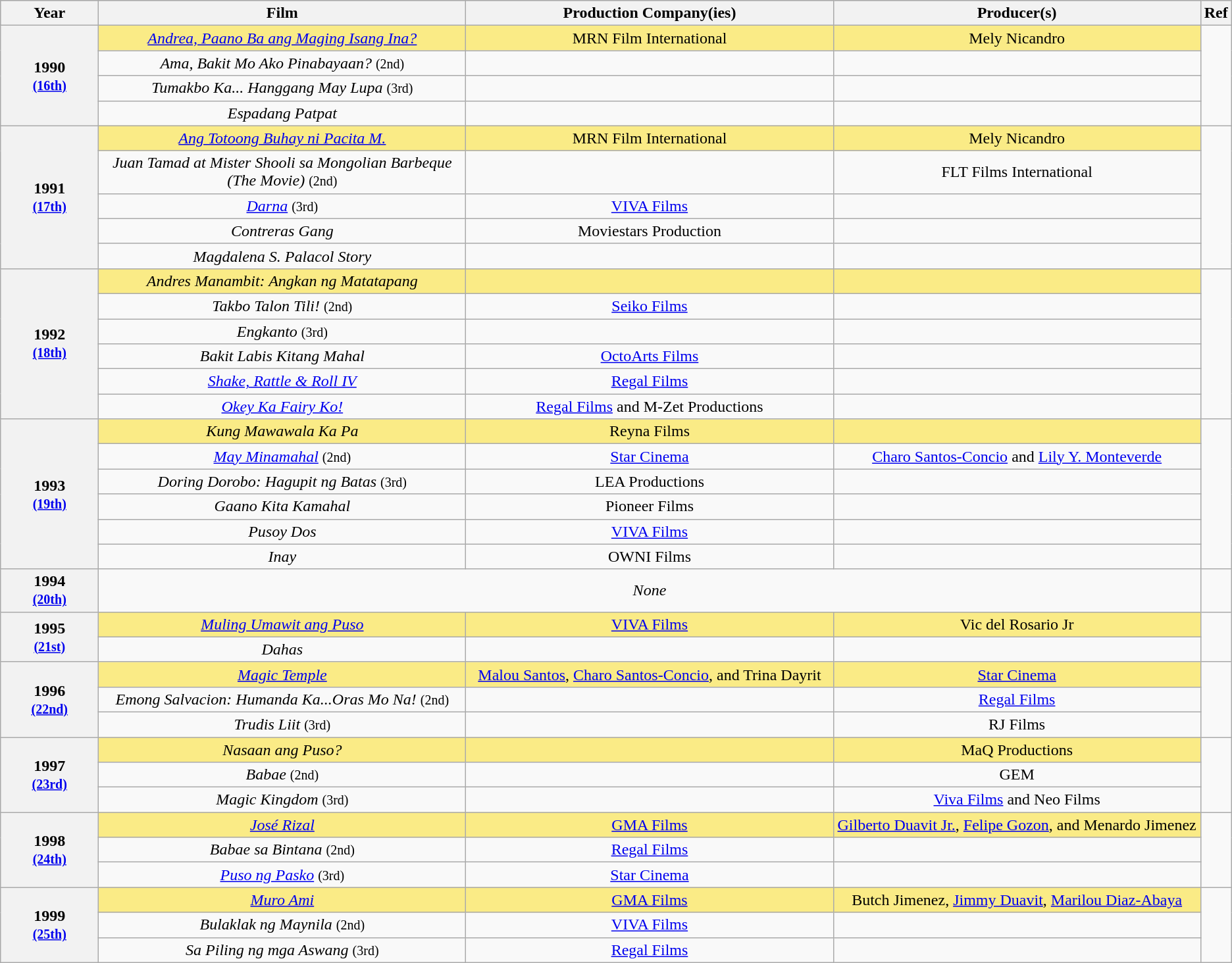<table class="wikitable" rowspan="2" style="text-align:center">
<tr style="background:#bebebe;">
<th scope="col" style="width:8%;">Year</th>
<th scope="col" style="width:30%;">Film</th>
<th scope="col" style="width:30%;">Production Company(ies)</th>
<th scope="col" style="width:30%;">Producer(s)</th>
<th scope="col" style="width:2%;">Ref</th>
</tr>
<tr>
<th scope="row" style="text-align:center" rowspan=4>1990 <br><small><a href='#'>(16th)</a> </small></th>
<td style="background:#FAEB86"><em><a href='#'>Andrea, Paano Ba ang Maging Isang Ina?</a></em></td>
<td style="background:#FAEB86">MRN Film International</td>
<td style="background:#FAEB86">Mely Nicandro</td>
<td rowspan=4></td>
</tr>
<tr>
<td><em>Ama, Bakit Mo Ako Pinabayaan?</em> <small>(2nd)</small></td>
<td></td>
<td></td>
</tr>
<tr>
<td><em>Tumakbo Ka... Hanggang May Lupa</em> <small>(3rd)</small></td>
<td></td>
<td></td>
</tr>
<tr>
<td><em>Espadang Patpat</em></td>
<td></td>
<td></td>
</tr>
<tr>
<th scope="row" style="text-align:center" rowspan=5>1991 <br><small><a href='#'>(17th)</a> </small></th>
<td style="background:#FAEB86"><em><a href='#'>Ang Totoong Buhay ni Pacita M.</a></em></td>
<td style="background:#FAEB86">MRN Film International</td>
<td style="background:#FAEB86">Mely Nicandro</td>
<td rowspan=5></td>
</tr>
<tr>
<td><em>Juan Tamad at Mister Shooli sa Mongolian Barbeque (The Movie)</em> <small>(2nd)</small></td>
<td></td>
<td>FLT Films International</td>
</tr>
<tr>
<td><em><a href='#'>Darna</a></em> <small>(3rd)</small></td>
<td><a href='#'>VIVA Films</a></td>
<td></td>
</tr>
<tr>
<td><em>Contreras Gang</em></td>
<td>Moviestars Production</td>
<td></td>
</tr>
<tr>
<td><em>Magdalena S. Palacol Story</em></td>
<td></td>
<td></td>
</tr>
<tr>
<th scope="row" style="text-align:center" rowspan=6>1992 <br><small><a href='#'>(18th)</a> </small></th>
<td style="background:#FAEB86"><em>Andres Manambit: Angkan ng Matatapang</em></td>
<td style="background:#FAEB86"></td>
<td style="background:#FAEB86"></td>
<td rowspan=6></td>
</tr>
<tr>
<td><em>Takbo Talon Tili!</em> <small>(2nd)</small></td>
<td><a href='#'>Seiko Films</a></td>
<td></td>
</tr>
<tr>
<td><em>Engkanto</em> <small>(3rd)</small></td>
<td></td>
<td></td>
</tr>
<tr>
<td><em>Bakit Labis Kitang Mahal</em></td>
<td><a href='#'>OctoArts Films</a></td>
<td></td>
</tr>
<tr>
<td><em><a href='#'>Shake, Rattle & Roll IV</a></em></td>
<td><a href='#'>Regal Films</a></td>
</tr>
<tr>
<td><em><a href='#'>Okey Ka Fairy Ko!</a></em></td>
<td><a href='#'>Regal Films</a> and M-Zet Productions</td>
<td></td>
</tr>
<tr>
<th scope="row" style="text-align:center" rowspan=6>1993 <br><small><a href='#'>(19th)</a> </small></th>
<td style="background:#FAEB86"><em>Kung Mawawala Ka Pa</em></td>
<td style="background:#FAEB86">Reyna Films</td>
<td style="background:#FAEB86"></td>
<td rowspan=6></td>
</tr>
<tr>
<td><em><a href='#'>May Minamahal</a></em> <small>(2nd)</small></td>
<td><a href='#'>Star Cinema</a></td>
<td><a href='#'>Charo Santos-Concio</a> and <a href='#'>Lily Y. Monteverde</a></td>
</tr>
<tr>
<td><em>Doring Dorobo: Hagupit ng Batas</em> <small>(3rd)</small></td>
<td>LEA Productions</td>
<td></td>
</tr>
<tr>
<td><em>Gaano Kita Kamahal</em></td>
<td>Pioneer Films</td>
<td></td>
</tr>
<tr>
<td><em>Pusoy Dos</em></td>
<td><a href='#'>VIVA Films</a></td>
<td></td>
</tr>
<tr>
<td><em>Inay</em></td>
<td>OWNI Films</td>
<td></td>
</tr>
<tr>
<th scope="row" style="text-align:center">1994 <br><small><a href='#'>(20th)</a> </small></th>
<td colspan=3><em>None</em></td>
<td></td>
</tr>
<tr>
<th scope="row" style="text-align:center" rowspan=2>1995 <br><small><a href='#'>(21st)</a> </small></th>
<td style="background:#FAEB86"><em><a href='#'>Muling Umawit ang Puso</a></em></td>
<td style="background:#FAEB86"><a href='#'>VIVA Films</a></td>
<td style="background:#FAEB86">Vic del Rosario Jr</td>
<td rowspan=2></td>
</tr>
<tr>
<td><em>Dahas</em></td>
<td></td>
<td></td>
</tr>
<tr>
<th scope="row" style="text-align:center" rowspan=3>1996 <br><small><a href='#'>(22nd)</a> </small></th>
<td style="background:#FAEB86"><em><a href='#'>Magic Temple</a></em></td>
<td style="background:#FAEB86"><a href='#'>Malou Santos</a>, <a href='#'>Charo Santos-Concio</a>, and Trina Dayrit</td>
<td style="background:#FAEB86"><a href='#'>Star Cinema</a></td>
<td rowspan=3></td>
</tr>
<tr>
<td><em>Emong Salvacion: Humanda Ka...Oras Mo Na!</em> <small>(2nd)</small></td>
<td></td>
<td><a href='#'>Regal Films</a></td>
</tr>
<tr>
<td><em>Trudis Liit</em> <small>(3rd)</small></td>
<td></td>
<td>RJ Films</td>
</tr>
<tr>
<th scope="row" style="text-align:center" rowspan=3>1997 <br><small><a href='#'>(23rd)</a> </small></th>
<td style="background:#FAEB86"><em>Nasaan ang Puso?</em></td>
<td style="background:#FAEB86"></td>
<td style="background:#FAEB86">MaQ Productions</td>
<td rowspan=3></td>
</tr>
<tr>
<td><em>Babae</em> <small>(2nd)</small></td>
<td></td>
<td>GEM</td>
</tr>
<tr>
<td><em>Magic Kingdom</em> <small>(3rd)</small></td>
<td></td>
<td><a href='#'>Viva Films</a> and Neo Films</td>
</tr>
<tr>
<th scope="row" style="text-align:center" rowspan=3>1998 <br><small><a href='#'>(24th)</a> </small></th>
<td style="background:#FAEB86"><em><a href='#'>José Rizal</a></em></td>
<td style="background:#FAEB86"><a href='#'>GMA Films</a></td>
<td style="background:#FAEB86"><a href='#'>Gilberto Duavit Jr.</a>, <a href='#'>Felipe Gozon</a>, and Menardo Jimenez</td>
<td rowspan=3></td>
</tr>
<tr>
<td><em>Babae sa Bintana</em> <small>(2nd)</small></td>
<td><a href='#'>Regal Films</a></td>
<td></td>
</tr>
<tr>
<td><em><a href='#'>Puso ng Pasko</a></em> <small>(3rd)</small></td>
<td><a href='#'>Star Cinema</a></td>
<td></td>
</tr>
<tr>
<th scope="row" style="text-align:center" rowspan=3>1999 <br><small><a href='#'>(25th)</a> </small></th>
<td style="background:#FAEB86"><em><a href='#'>Muro Ami</a></em></td>
<td style="background:#FAEB86"><a href='#'>GMA Films</a></td>
<td style="background:#FAEB86">Butch Jimenez, <a href='#'>Jimmy Duavit</a>, <a href='#'>Marilou Diaz-Abaya</a></td>
<td rowspan=6></td>
</tr>
<tr>
<td><em>Bulaklak ng Maynila</em> <small>(2nd)</small></td>
<td><a href='#'>VIVA Films</a></td>
<td></td>
</tr>
<tr>
<td><em>Sa Piling ng mga Aswang</em> <small>(3rd)</small></td>
<td><a href='#'>Regal Films</a></td>
<td></td>
</tr>
</table>
